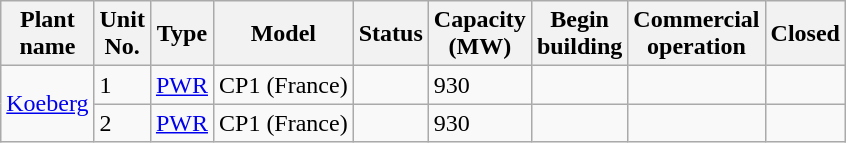<table class="wikitable sortable mw-datatable">
<tr>
<th>Plant<br>name</th>
<th>Unit<br>No.</th>
<th>Type</th>
<th>Model</th>
<th>Status</th>
<th>Capacity<br>(MW)</th>
<th>Begin<br>building</th>
<th>Commercial<br>operation</th>
<th>Closed</th>
</tr>
<tr>
<td rowspan=2><a href='#'>Koeberg</a></td>
<td>1</td>
<td><a href='#'>PWR</a></td>
<td>CP1 (France)</td>
<td></td>
<td>930</td>
<td></td>
<td></td>
<td></td>
</tr>
<tr>
<td>2</td>
<td><a href='#'>PWR</a></td>
<td>CP1 (France)</td>
<td></td>
<td>930</td>
<td></td>
<td></td>
<td></td>
</tr>
</table>
